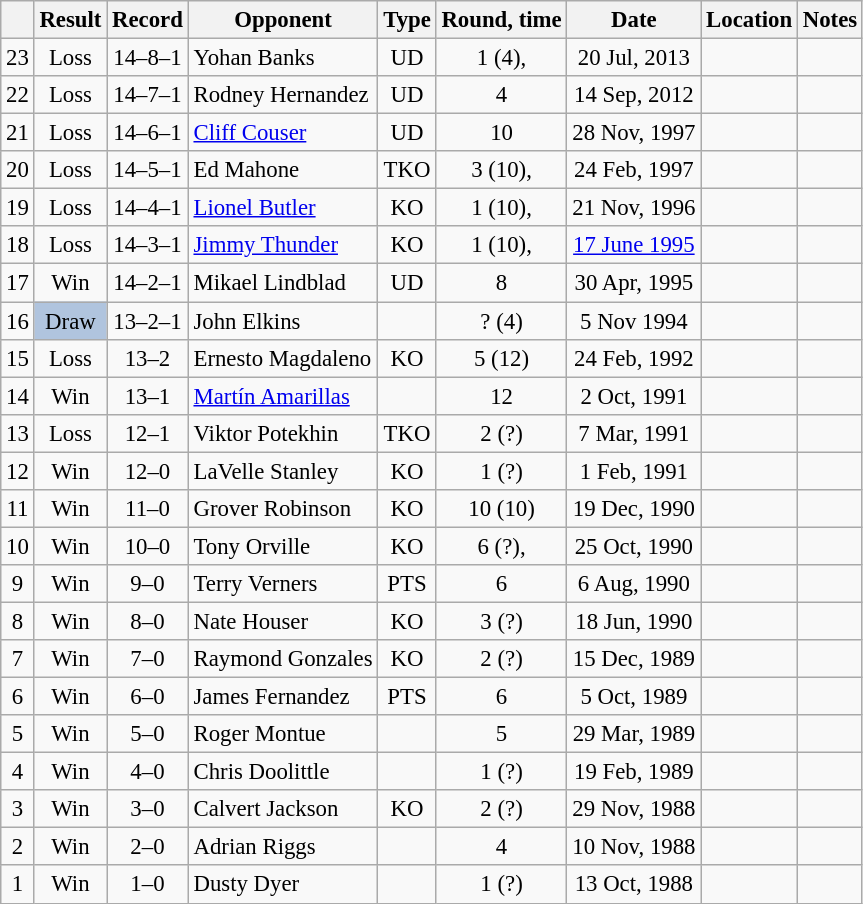<table class="wikitable" style="text-align:center; font-size:95%">
<tr>
<th></th>
<th>Result</th>
<th>Record</th>
<th>Opponent</th>
<th>Type</th>
<th>Round, time</th>
<th>Date</th>
<th>Location</th>
<th>Notes</th>
</tr>
<tr>
<td>23</td>
<td>Loss</td>
<td>14–8–1</td>
<td style="text-align:left;"> Yohan Banks</td>
<td>UD</td>
<td>1 (4), </td>
<td>20 Jul, 2013</td>
<td style="text-align:left;"> </td>
<td style="text-align:left;"></td>
</tr>
<tr>
<td>22</td>
<td>Loss</td>
<td>14–7–1</td>
<td style="text-align:left;"> Rodney Hernandez</td>
<td>UD</td>
<td>4</td>
<td>14 Sep, 2012</td>
<td style="text-align:left;"> </td>
<td style="text-align:left;"></td>
</tr>
<tr>
<td>21</td>
<td>Loss</td>
<td>14–6–1</td>
<td style="text-align:left;"> <a href='#'>Cliff Couser</a></td>
<td>UD</td>
<td>10</td>
<td>28 Nov, 1997</td>
<td style="text-align:left;"> </td>
<td style="text-align:left;"></td>
</tr>
<tr>
<td>20</td>
<td>Loss</td>
<td>14–5–1</td>
<td style="text-align:left;"> Ed Mahone</td>
<td>TKO</td>
<td>3 (10), </td>
<td>24 Feb, 1997</td>
<td style="text-align:left;"> </td>
<td style="text-align:left;"></td>
</tr>
<tr>
<td>19</td>
<td>Loss</td>
<td>14–4–1</td>
<td style="text-align:left;"> <a href='#'>Lionel Butler</a></td>
<td>KO</td>
<td>1 (10), </td>
<td>21 Nov, 1996</td>
<td style="text-align:left;"> </td>
<td style="text-align:left;"></td>
</tr>
<tr>
<td>18</td>
<td>Loss</td>
<td>14–3–1</td>
<td style="text-align:left;"> <a href='#'>Jimmy Thunder</a></td>
<td>KO</td>
<td>1 (10), </td>
<td><a href='#'>17 June 1995</a></td>
<td style="text-align:left;"> </td>
<td style="text-align:left;"></td>
</tr>
<tr>
<td>17</td>
<td>Win</td>
<td>14–2–1</td>
<td style="text-align:left;"> Mikael Lindblad</td>
<td>UD</td>
<td>8</td>
<td>30 Apr, 1995</td>
<td style="text-align:left;"> </td>
<td style="text-align:left;"></td>
</tr>
<tr>
<td>16</td>
<td style="background: #B0C4DE">Draw</td>
<td>13–2–1</td>
<td style="text-align:left;"> John Elkins</td>
<td></td>
<td>? (4)</td>
<td>5 Nov 1994</td>
<td style="text-align:left;"> </td>
<td style="text-align:left;"></td>
</tr>
<tr>
<td>15</td>
<td>Loss</td>
<td>13–2</td>
<td style="text-align:left;"> Ernesto Magdaleno</td>
<td>KO</td>
<td>5 (12)</td>
<td>24 Feb, 1992</td>
<td style="text-align:left;"> </td>
<td style="text-align:left;"></td>
</tr>
<tr>
<td>14</td>
<td>Win</td>
<td>13–1</td>
<td style="text-align:left;">  <a href='#'>Martín Amarillas</a></td>
<td></td>
<td>12</td>
<td>2 Oct, 1991</td>
<td style="text-align:left;"> </td>
<td style="text-align:left;"></td>
</tr>
<tr>
<td>13</td>
<td>Loss</td>
<td>12–1</td>
<td style="text-align:left;"> Viktor Potekhin</td>
<td>TKO</td>
<td>2 (?)</td>
<td>7 Mar, 1991</td>
<td style="text-align:left;"> </td>
<td style="text-align:left;"></td>
</tr>
<tr>
<td>12</td>
<td>Win</td>
<td>12–0</td>
<td style="text-align:left;"> LaVelle Stanley</td>
<td>KO</td>
<td>1 (?)</td>
<td>1 Feb, 1991</td>
<td style="text-align:left;"> </td>
<td style="text-align:left;"></td>
</tr>
<tr>
<td>11</td>
<td>Win</td>
<td>11–0</td>
<td style="text-align:left;"> Grover Robinson</td>
<td>KO</td>
<td>10 (10)</td>
<td>19 Dec, 1990</td>
<td style="text-align:left;"> </td>
<td style="text-align:left;"></td>
</tr>
<tr>
<td>10</td>
<td>Win</td>
<td>10–0</td>
<td style="text-align:left;"> Tony Orville</td>
<td>KO</td>
<td>6 (?), </td>
<td>25 Oct, 1990</td>
<td style="text-align:left;"> </td>
<td style="text-align:left;"></td>
</tr>
<tr>
<td>9</td>
<td>Win</td>
<td>9–0</td>
<td style="text-align:left;"> Terry Verners</td>
<td>PTS</td>
<td>6</td>
<td>6 Aug, 1990</td>
<td style="text-align:left;"> </td>
<td style="text-align:left;"></td>
</tr>
<tr>
<td>8</td>
<td>Win</td>
<td>8–0</td>
<td style="text-align:left;"> Nate Houser</td>
<td>KO</td>
<td>3 (?)</td>
<td>18 Jun, 1990</td>
<td style="text-align:left;"> </td>
<td style="text-align:left;"></td>
</tr>
<tr>
<td>7</td>
<td>Win</td>
<td>7–0</td>
<td style="text-align:left;"> Raymond Gonzales</td>
<td>KO</td>
<td>2 (?)</td>
<td>15 Dec, 1989</td>
<td style="text-align:left;"> </td>
<td style="text-align:left;"></td>
</tr>
<tr>
<td>6</td>
<td>Win</td>
<td>6–0</td>
<td style="text-align:left;"> James Fernandez</td>
<td>PTS</td>
<td>6</td>
<td>5 Oct, 1989</td>
<td style="text-align:left;"> </td>
<td style="text-align:left;"></td>
</tr>
<tr>
<td>5</td>
<td>Win</td>
<td>5–0</td>
<td style="text-align:left;"> Roger Montue</td>
<td></td>
<td>5</td>
<td>29 Mar, 1989</td>
<td style="text-align:left;"> </td>
<td style="text-align:left;"></td>
</tr>
<tr>
<td>4</td>
<td>Win</td>
<td>4–0</td>
<td style="text-align:left;"> Chris Doolittle</td>
<td></td>
<td>1 (?)</td>
<td>19 Feb, 1989</td>
<td style="text-align:left;"> </td>
<td style="text-align:left;"></td>
</tr>
<tr>
<td>3</td>
<td>Win</td>
<td>3–0</td>
<td style="text-align:left;">  Calvert Jackson</td>
<td>KO</td>
<td>2 (?)</td>
<td>29 Nov, 1988</td>
<td style="text-align:left;"> </td>
<td style="text-align:left;"></td>
</tr>
<tr>
<td>2</td>
<td>Win</td>
<td>2–0</td>
<td style="text-align:left;"> Adrian Riggs</td>
<td></td>
<td>4</td>
<td>10 Nov, 1988</td>
<td style="text-align:left;"> </td>
<td style="text-align:left;"></td>
</tr>
<tr>
<td>1</td>
<td>Win</td>
<td>1–0</td>
<td style="text-align:left;"> Dusty Dyer</td>
<td></td>
<td>1 (?)</td>
<td>13 Oct, 1988</td>
<td style="text-align:left;"> </td>
<td style="text-align:left;"></td>
</tr>
</table>
